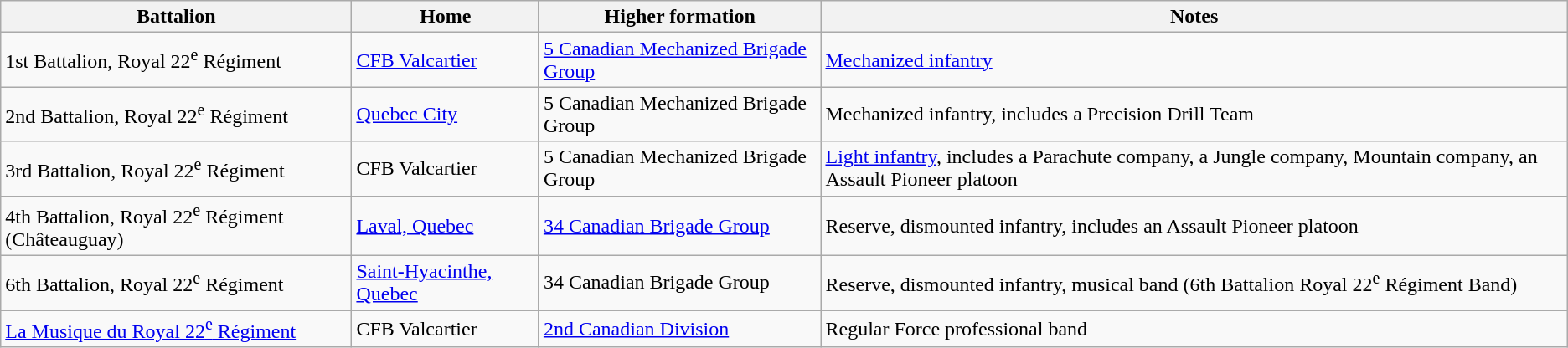<table class=wikitable>
<tr>
<th>Battalion</th>
<th>Home</th>
<th>Higher formation</th>
<th>Notes</th>
</tr>
<tr>
<td>1st Battalion, Royal 22<sup>e</sup> Régiment</td>
<td><a href='#'>CFB Valcartier</a></td>
<td><a href='#'>5 Canadian Mechanized Brigade Group</a></td>
<td><a href='#'>Mechanized infantry</a></td>
</tr>
<tr>
<td>2nd Battalion, Royal 22<sup>e</sup> Régiment</td>
<td><a href='#'>Quebec City</a></td>
<td>5 Canadian Mechanized Brigade Group</td>
<td>Mechanized infantry, includes a Precision Drill Team</td>
</tr>
<tr>
<td>3rd Battalion, Royal 22<sup>e</sup> Régiment</td>
<td>CFB Valcartier</td>
<td>5 Canadian Mechanized Brigade Group</td>
<td><a href='#'>Light infantry</a>, includes a Parachute company, a Jungle company, Mountain company, an Assault Pioneer platoon</td>
</tr>
<tr>
<td>4th Battalion, Royal 22<sup>e</sup> Régiment (Châteauguay)</td>
<td><a href='#'>Laval, Quebec</a></td>
<td><a href='#'>34 Canadian Brigade Group</a></td>
<td>Reserve, dismounted infantry, includes an Assault Pioneer platoon</td>
</tr>
<tr>
<td>6th Battalion, Royal 22<sup>e</sup> Régiment</td>
<td><a href='#'>Saint-Hyacinthe, Quebec</a></td>
<td>34 Canadian Brigade Group</td>
<td>Reserve, dismounted infantry, musical band (6th Battalion Royal 22<sup>e</sup> Régiment Band)</td>
</tr>
<tr>
<td><a href='#'>La Musique du Royal 22<sup>e</sup> Régiment</a></td>
<td>CFB Valcartier</td>
<td><a href='#'>2nd Canadian Division</a></td>
<td>Regular Force professional band</td>
</tr>
</table>
